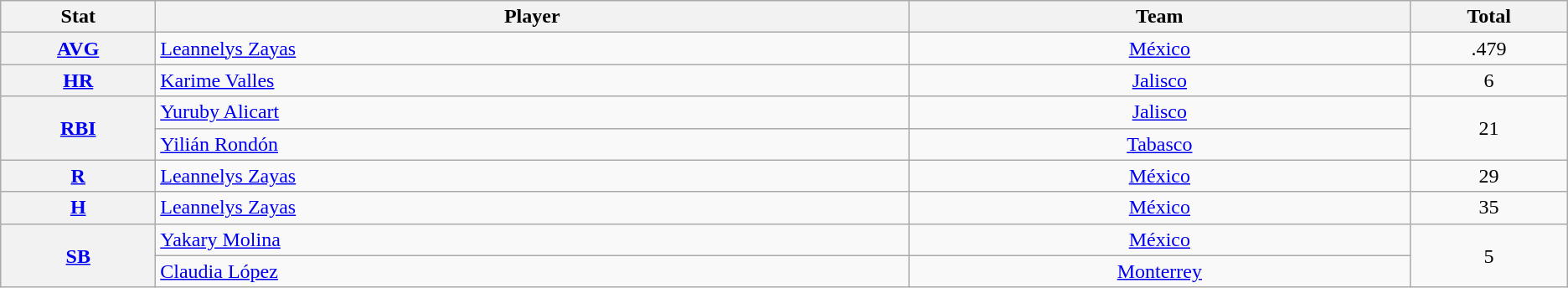<table class="wikitable" style="text-align:center;">
<tr>
<th scope="col" width="3%">Stat</th>
<th scope="col" width="15%">Player</th>
<th scope="col" width="10%">Team</th>
<th scope="col" width="3%">Total</th>
</tr>
<tr>
<th scope="row" style="text-align:center;"><a href='#'>AVG</a></th>
<td style="text-align:left;"> <a href='#'>Leannelys Zayas</a></td>
<td><a href='#'>México</a></td>
<td>.479</td>
</tr>
<tr>
<th scope="row" style="text-align:center;"><a href='#'>HR</a></th>
<td style="text-align:left;"> <a href='#'>Karime Valles</a></td>
<td><a href='#'>Jalisco</a></td>
<td>6</td>
</tr>
<tr>
<th scope="row" style="text-align:center;" rowspan=2><a href='#'>RBI</a></th>
<td style="text-align:left;"> <a href='#'>Yuruby Alicart</a></td>
<td><a href='#'>Jalisco</a></td>
<td rowspan=2>21</td>
</tr>
<tr>
<td style="text-align:left;"> <a href='#'>Yilián Rondón</a></td>
<td><a href='#'>Tabasco</a></td>
</tr>
<tr>
<th scope="row" style="text-align:center;"><a href='#'>R</a></th>
<td style="text-align:left;"> <a href='#'>Leannelys Zayas</a></td>
<td><a href='#'>México</a></td>
<td>29</td>
</tr>
<tr>
<th scope="row" style="text-align:center;"><a href='#'>H</a></th>
<td style="text-align:left;"> <a href='#'>Leannelys Zayas</a></td>
<td><a href='#'>México</a></td>
<td>35</td>
</tr>
<tr>
<th scope="row" style="text-align:center;" rowspan=2><a href='#'>SB</a></th>
<td style="text-align:left;"> <a href='#'>Yakary Molina</a></td>
<td><a href='#'>México</a></td>
<td rowspan=2>5</td>
</tr>
<tr>
<td style="text-align:left;"> <a href='#'>Claudia López</a></td>
<td><a href='#'>Monterrey</a></td>
</tr>
</table>
